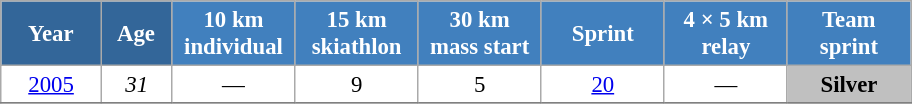<table class="wikitable" style="font-size:95%; text-align:center; border:grey solid 1px; border-collapse:collapse; background:#ffffff;">
<tr>
<th style="background-color:#369; color:white; width:60px;"> Year </th>
<th style="background-color:#369; color:white; width:40px;"> Age </th>
<th style="background-color:#4180be; color:white; width:75px;"> 10 km <br> individual </th>
<th style="background-color:#4180be; color:white; width:75px;"> 15 km <br> skiathlon </th>
<th style="background-color:#4180be; color:white; width:75px;"> 30 km <br> mass start </th>
<th style="background-color:#4180be; color:white; width:75px;"> Sprint </th>
<th style="background-color:#4180be; color:white; width:75px;"> 4 × 5 km <br> relay </th>
<th style="background-color:#4180be; color:white; width:75px;"> Team <br> sprint </th>
</tr>
<tr>
<td><a href='#'>2005</a></td>
<td><em>31</em></td>
<td>—</td>
<td>9</td>
<td>5</td>
<td><a href='#'>20</a></td>
<td>—</td>
<td style="background:silver;"><strong>Silver</strong></td>
</tr>
<tr>
</tr>
</table>
